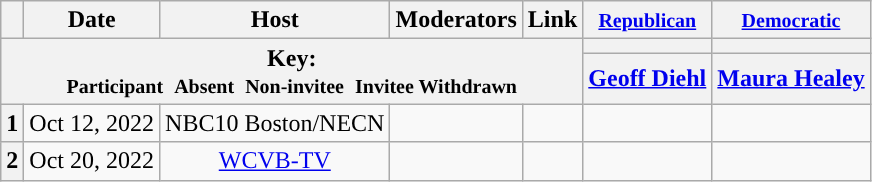<table class="wikitable" style="text-align:center;">
<tr>
<th scope="col"></th>
<th scope="col">Date</th>
<th scope="col">Host</th>
<th scope="col">Moderators</th>
<th scope="col">Link</th>
<th scope="col"><small><a href='#'>Republican</a></small></th>
<th scope="col"><small><a href='#'>Democratic</a></small></th>
</tr>
<tr>
<th colspan="5" rowspan="2">Key:<br> <small>Participant </small>  <small>Absent </small>  <small>Non-invitee </small>  <small>Invitee  Withdrawn</small></th>
<th scope="col" style="background:"></th>
<th scope="col" style="background:"></th>
</tr>
<tr>
<th scope="col"><a href='#'>Geoff Diehl</a></th>
<th scope="col"><a href='#'>Maura Healey</a></th>
</tr>
<tr>
<th>1</th>
<td>Oct 12, 2022</td>
<td>NBC10 Boston/NECN</td>
<td></td>
<td></td>
<td></td>
<td></td>
</tr>
<tr>
<th scope="row">2</th>
<td style="white-space:nowrap;">Oct 20, 2022</td>
<td style="white-space:nowrap;"><a href='#'>WCVB-TV</a></td>
<td style="white-space:nowrap;"></td>
<td style="white-space:nowrap;"></td>
<td></td>
<td></td>
</tr>
</table>
